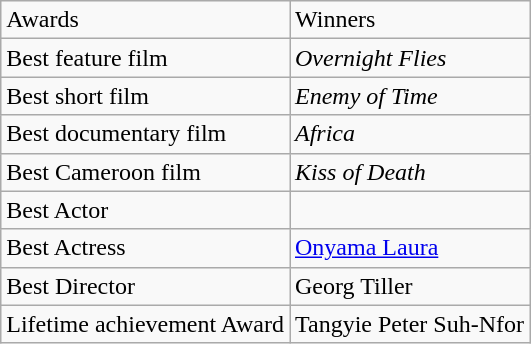<table class="wikitable">
<tr>
<td>Awards</td>
<td>Winners</td>
</tr>
<tr>
<td>Best feature film</td>
<td><em>Overnight Flies</em></td>
</tr>
<tr>
<td>Best short film</td>
<td><em>Enemy of Time</em></td>
</tr>
<tr>
<td>Best documentary film</td>
<td><em>Africa</em></td>
</tr>
<tr>
<td>Best Cameroon film</td>
<td><em>Kiss of Death</em></td>
</tr>
<tr>
<td>Best Actor</td>
<td></td>
</tr>
<tr>
<td>Best Actress</td>
<td><a href='#'>Onyama Laura</a></td>
</tr>
<tr>
<td>Best Director</td>
<td>Georg Tiller</td>
</tr>
<tr>
<td>Lifetime achievement Award</td>
<td>Tangyie Peter Suh-Nfor</td>
</tr>
</table>
